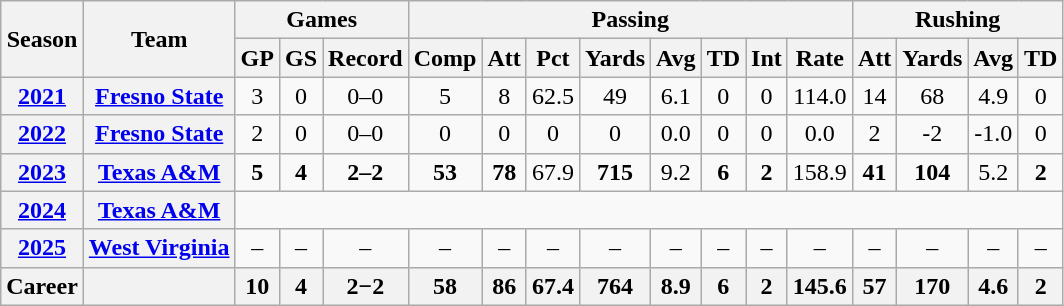<table class="wikitable" style="text-align:center;">
<tr>
<th rowspan="2">Season</th>
<th rowspan="2">Team</th>
<th colspan="3">Games</th>
<th colspan="8">Passing</th>
<th colspan="5">Rushing</th>
</tr>
<tr>
<th>GP</th>
<th>GS</th>
<th>Record</th>
<th>Comp</th>
<th>Att</th>
<th>Pct</th>
<th>Yards</th>
<th>Avg</th>
<th>TD</th>
<th>Int</th>
<th>Rate</th>
<th>Att</th>
<th>Yards</th>
<th>Avg</th>
<th>TD</th>
</tr>
<tr>
<th><a href='#'>2021</a></th>
<th><a href='#'>Fresno State</a></th>
<td>3</td>
<td>0</td>
<td>0–0</td>
<td>5</td>
<td>8</td>
<td>62.5</td>
<td>49</td>
<td>6.1</td>
<td>0</td>
<td>0</td>
<td>114.0</td>
<td>14</td>
<td>68</td>
<td>4.9</td>
<td>0</td>
</tr>
<tr>
<th><a href='#'>2022</a></th>
<th><a href='#'>Fresno State</a></th>
<td>2</td>
<td>0</td>
<td>0–0</td>
<td>0</td>
<td>0</td>
<td>0</td>
<td>0</td>
<td>0.0</td>
<td>0</td>
<td>0</td>
<td>0.0</td>
<td>2</td>
<td>-2</td>
<td>-1.0</td>
<td>0</td>
</tr>
<tr>
<th><a href='#'>2023</a></th>
<th><a href='#'>Texas A&M</a></th>
<td><strong>5</strong></td>
<td><strong>4</strong></td>
<td><strong>2–2</strong></td>
<td><strong>53</strong></td>
<td><strong>78</strong></td>
<td>67.9</td>
<td><strong>715</strong></td>
<td>9.2</td>
<td><strong>6</strong></td>
<td><strong>2</strong></td>
<td>158.9</td>
<td><strong>41</strong></td>
<td><strong>104</strong></td>
<td>5.2</td>
<td><strong>2</strong></td>
</tr>
<tr>
<th><a href='#'>2024</a></th>
<th><a href='#'>Texas A&M</a></th>
<td colspan="15"></td>
</tr>
<tr>
<th><a href='#'>2025</a></th>
<th><a href='#'>West Virginia</a></th>
<td>–</td>
<td>–</td>
<td>–</td>
<td>–</td>
<td>–</td>
<td>–</td>
<td>–</td>
<td>–</td>
<td>–</td>
<td>–</td>
<td>–</td>
<td>–</td>
<td>–</td>
<td>–</td>
<td>–</td>
</tr>
<tr>
<th>Career</th>
<th></th>
<th>10</th>
<th>4</th>
<th>2−2</th>
<th>58</th>
<th>86</th>
<th>67.4</th>
<th>764</th>
<th>8.9</th>
<th>6</th>
<th>2</th>
<th>145.6</th>
<th>57</th>
<th>170</th>
<th>4.6</th>
<th>2</th>
</tr>
</table>
